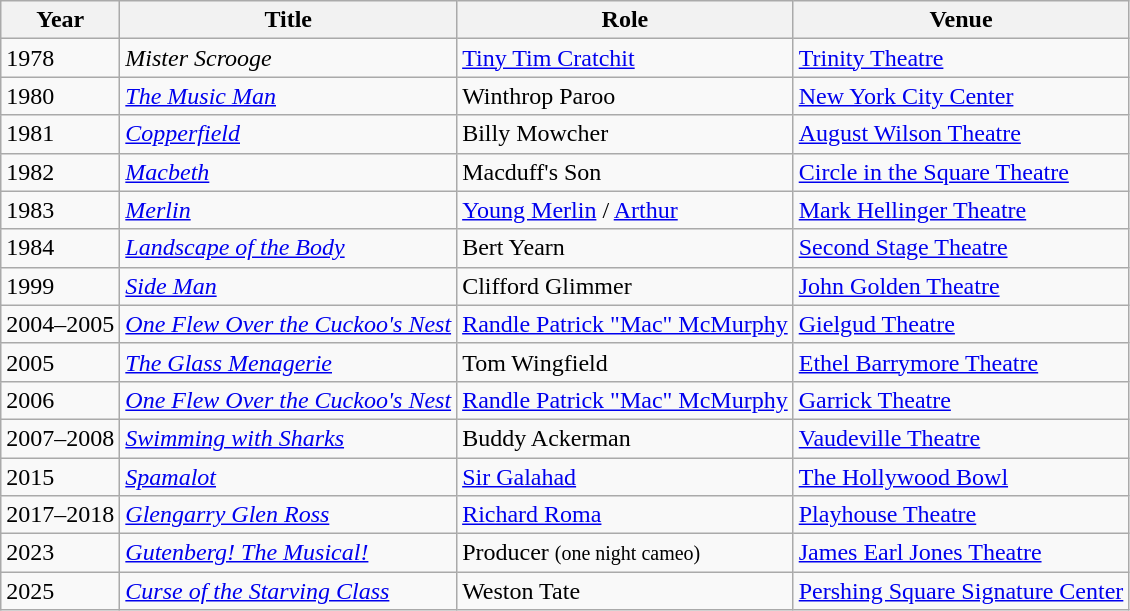<table class = "wikitable sortable">
<tr>
<th>Year</th>
<th>Title</th>
<th>Role</th>
<th>Venue</th>
</tr>
<tr>
<td>1978</td>
<td><em>Mister Scrooge</em></td>
<td><a href='#'>Tiny Tim Cratchit</a></td>
<td><a href='#'>Trinity Theatre</a></td>
</tr>
<tr>
<td>1980</td>
<td><em><a href='#'>The Music Man</a></em></td>
<td>Winthrop Paroo</td>
<td><a href='#'>New York City Center</a></td>
</tr>
<tr>
<td>1981</td>
<td><em><a href='#'>Copperfield</a></em></td>
<td>Billy Mowcher</td>
<td><a href='#'>August Wilson Theatre</a></td>
</tr>
<tr>
<td>1982</td>
<td><em><a href='#'>Macbeth</a></em></td>
<td>Macduff's Son</td>
<td><a href='#'>Circle in the Square Theatre</a></td>
</tr>
<tr>
<td>1983</td>
<td><em><a href='#'>Merlin</a></em></td>
<td><a href='#'>Young Merlin</a> / <a href='#'>Arthur</a></td>
<td><a href='#'>Mark Hellinger Theatre</a></td>
</tr>
<tr>
<td>1984</td>
<td><em><a href='#'>Landscape of the Body</a></em></td>
<td>Bert Yearn</td>
<td><a href='#'>Second Stage Theatre</a></td>
</tr>
<tr>
<td>1999</td>
<td><em><a href='#'>Side Man</a></em></td>
<td>Clifford Glimmer</td>
<td><a href='#'>John Golden Theatre</a></td>
</tr>
<tr>
<td>2004–2005</td>
<td><em><a href='#'>One Flew Over the Cuckoo's Nest</a></em></td>
<td><a href='#'>Randle Patrick "Mac" McMurphy</a></td>
<td><a href='#'>Gielgud Theatre</a></td>
</tr>
<tr>
<td>2005</td>
<td><em><a href='#'>The Glass Menagerie</a></em></td>
<td>Tom Wingfield</td>
<td><a href='#'>Ethel Barrymore Theatre</a></td>
</tr>
<tr>
<td>2006</td>
<td><em><a href='#'>One Flew Over the Cuckoo's Nest</a></em></td>
<td><a href='#'>Randle Patrick "Mac" McMurphy</a></td>
<td><a href='#'>Garrick Theatre</a></td>
</tr>
<tr>
<td>2007–2008</td>
<td><em><a href='#'>Swimming with Sharks</a></em></td>
<td>Buddy Ackerman</td>
<td><a href='#'>Vaudeville Theatre</a></td>
</tr>
<tr>
<td>2015</td>
<td><em><a href='#'>Spamalot</a></em></td>
<td><a href='#'>Sir Galahad</a></td>
<td><a href='#'>The Hollywood Bowl</a></td>
</tr>
<tr>
<td>2017–2018</td>
<td><em><a href='#'>Glengarry Glen Ross</a></em></td>
<td><a href='#'>Richard Roma</a></td>
<td><a href='#'>Playhouse Theatre</a></td>
</tr>
<tr>
<td>2023</td>
<td><em><a href='#'>Gutenberg! The Musical!</a></em></td>
<td>Producer <small>(one night cameo)</small></td>
<td><a href='#'>James Earl Jones Theatre</a></td>
</tr>
<tr>
<td>2025</td>
<td><em><a href='#'>Curse of the Starving Class</a></em></td>
<td>Weston Tate</td>
<td><a href='#'>Pershing Square Signature Center</a></td>
</tr>
</table>
